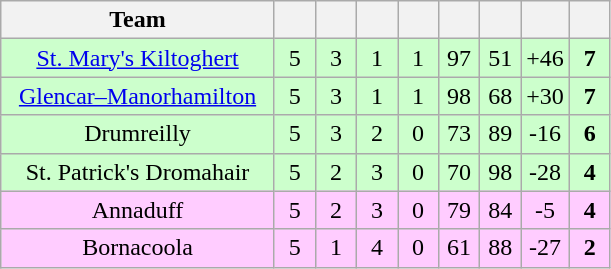<table class="wikitable" style="text-align:center">
<tr>
<th style="width:175px;">Team</th>
<th width="20"></th>
<th width="20"></th>
<th width="20"></th>
<th width="20"></th>
<th width="20"></th>
<th width="20"></th>
<th width="20"></th>
<th width="20"></th>
</tr>
<tr style="background:#cfc;">
<td><a href='#'>St. Mary's Kiltoghert</a></td>
<td>5</td>
<td>3</td>
<td>1</td>
<td>1</td>
<td>97</td>
<td>51</td>
<td>+46</td>
<td><strong>7</strong></td>
</tr>
<tr style="background:#cfc;">
<td><a href='#'>Glencar–Manorhamilton</a></td>
<td>5</td>
<td>3</td>
<td>1</td>
<td>1</td>
<td>98</td>
<td>68</td>
<td>+30</td>
<td><strong>7</strong></td>
</tr>
<tr style="background:#cfc;">
<td>Drumreilly</td>
<td>5</td>
<td>3</td>
<td>2</td>
<td>0</td>
<td>73</td>
<td>89</td>
<td>-16</td>
<td><strong>6</strong></td>
</tr>
<tr style="background:#cfc;">
<td>St. Patrick's Dromahair</td>
<td>5</td>
<td>2</td>
<td>3</td>
<td>0</td>
<td>70</td>
<td>98</td>
<td>-28</td>
<td><strong>4</strong></td>
</tr>
<tr style="background:#fcf;">
<td>Annaduff</td>
<td>5</td>
<td>2</td>
<td>3</td>
<td>0</td>
<td>79</td>
<td>84</td>
<td>-5</td>
<td><strong>4</strong></td>
</tr>
<tr style="background:#fcf;">
<td>Bornacoola</td>
<td>5</td>
<td>1</td>
<td>4</td>
<td>0</td>
<td>61</td>
<td>88</td>
<td>-27</td>
<td><strong>2</strong></td>
</tr>
</table>
